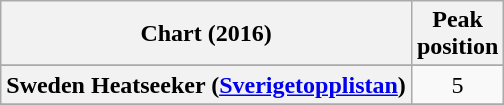<table class="wikitable sortable plainrowheaders" style="text-align:center">
<tr>
<th scope="col">Chart (2016)</th>
<th scope="col">Peak<br>position</th>
</tr>
<tr>
</tr>
<tr>
</tr>
<tr>
</tr>
<tr>
<th scope="row">Sweden Heatseeker (<a href='#'>Sverigetopplistan</a>)</th>
<td>5</td>
</tr>
<tr>
</tr>
<tr>
</tr>
</table>
